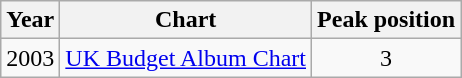<table class="wikitable">
<tr>
<th>Year</th>
<th>Chart</th>
<th>Peak position</th>
</tr>
<tr>
<td>2003</td>
<td><a href='#'>UK Budget Album Chart</a></td>
<td align="center">3</td>
</tr>
</table>
